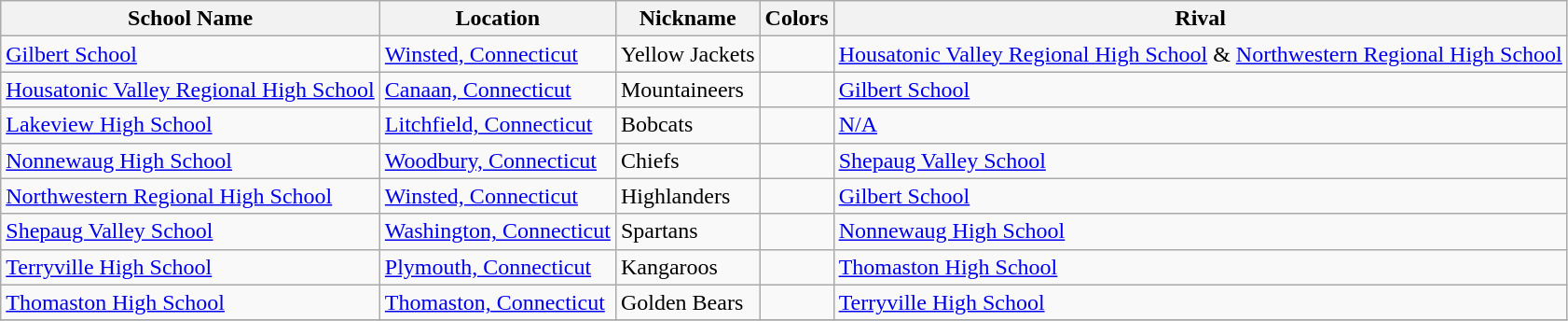<table class="wikitable">
<tr>
<th>School Name</th>
<th>Location</th>
<th>Nickname</th>
<th>Colors</th>
<th>Rival</th>
</tr>
<tr>
<td><a href='#'>Gilbert School</a></td>
<td><a href='#'>Winsted, Connecticut</a></td>
<td>Yellow Jackets</td>
<td> </td>
<td><a href='#'>Housatonic Valley Regional High School</a> & <a href='#'>Northwestern Regional High School</a></td>
</tr>
<tr>
<td><a href='#'>Housatonic Valley Regional High School</a></td>
<td><a href='#'>Canaan, Connecticut</a></td>
<td>Mountaineers</td>
<td> </td>
<td><a href='#'>Gilbert School</a></td>
</tr>
<tr>
<td><a href='#'>Lakeview High School</a></td>
<td><a href='#'>Litchfield, Connecticut</a></td>
<td>Bobcats</td>
<td> </td>
<td><a href='#'>N/A</a></td>
</tr>
<tr>
<td><a href='#'>Nonnewaug High School</a></td>
<td><a href='#'>Woodbury, Connecticut</a></td>
<td>Chiefs</td>
<td>  </td>
<td><a href='#'>Shepaug Valley School</a></td>
</tr>
<tr>
<td><a href='#'>Northwestern Regional High School</a></td>
<td><a href='#'>Winsted, Connecticut</a></td>
<td>Highlanders</td>
<td> </td>
<td><a href='#'>Gilbert School</a></td>
</tr>
<tr>
<td><a href='#'>Shepaug Valley School</a></td>
<td><a href='#'>Washington, Connecticut</a></td>
<td>Spartans</td>
<td> </td>
<td><a href='#'>Nonnewaug High School</a></td>
</tr>
<tr>
<td><a href='#'>Terryville High School</a></td>
<td><a href='#'>Plymouth, Connecticut</a></td>
<td>Kangaroos</td>
<td> </td>
<td><a href='#'>Thomaston High School</a></td>
</tr>
<tr>
<td><a href='#'>Thomaston High School</a></td>
<td><a href='#'>Thomaston, Connecticut</a></td>
<td>Golden Bears</td>
<td> </td>
<td><a href='#'>Terryville High School</a></td>
</tr>
<tr>
</tr>
</table>
